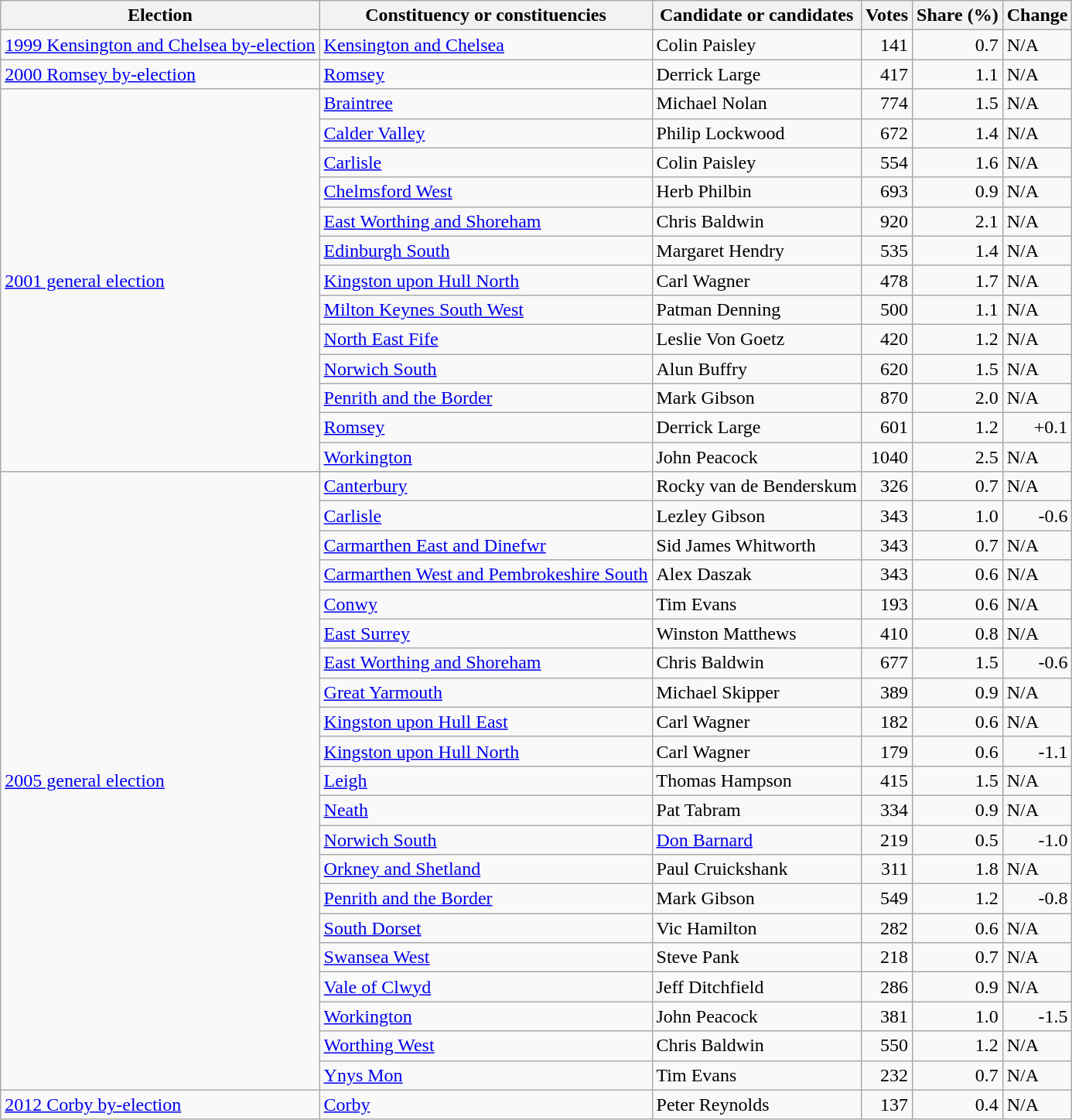<table class="wikitable sortable">
<tr>
<th>Election</th>
<th>Constituency or constituencies</th>
<th>Candidate or candidates</th>
<th align=right>Votes</th>
<th align=right>Share (%)</th>
<th align=right>Change</th>
</tr>
<tr>
<td><a href='#'>1999 Kensington and Chelsea by-election</a></td>
<td><a href='#'>Kensington and Chelsea</a></td>
<td>Colin Paisley</td>
<td align=right>141</td>
<td align=right>0.7</td>
<td>N/A</td>
</tr>
<tr>
<td><a href='#'>2000 Romsey by-election</a></td>
<td><a href='#'>Romsey</a></td>
<td>Derrick Large</td>
<td align=right>417</td>
<td align=right>1.1</td>
<td>N/A</td>
</tr>
<tr>
<td rowspan=13><a href='#'>2001 general election</a></td>
<td><a href='#'>Braintree</a></td>
<td>Michael Nolan</td>
<td align=right>774</td>
<td align=right>1.5</td>
<td>N/A</td>
</tr>
<tr>
<td><a href='#'>Calder Valley</a></td>
<td>Philip Lockwood</td>
<td align=right>672</td>
<td align=right>1.4</td>
<td>N/A</td>
</tr>
<tr>
<td><a href='#'>Carlisle</a></td>
<td>Colin Paisley</td>
<td align=right>554</td>
<td align=right>1.6</td>
<td>N/A</td>
</tr>
<tr>
<td><a href='#'>Chelmsford West</a></td>
<td>Herb Philbin</td>
<td align=right>693</td>
<td align=right>0.9</td>
<td>N/A</td>
</tr>
<tr>
<td><a href='#'>East Worthing and Shoreham</a></td>
<td>Chris Baldwin</td>
<td align=right>920</td>
<td align=right>2.1</td>
<td>N/A</td>
</tr>
<tr>
<td><a href='#'>Edinburgh South</a></td>
<td>Margaret Hendry</td>
<td align=right>535</td>
<td align=right>1.4</td>
<td>N/A</td>
</tr>
<tr>
<td><a href='#'>Kingston upon Hull North</a></td>
<td>Carl Wagner</td>
<td align=right>478</td>
<td align=right>1.7</td>
<td>N/A</td>
</tr>
<tr>
<td><a href='#'>Milton Keynes South West</a></td>
<td>Patman Denning</td>
<td align=right>500</td>
<td align=right>1.1</td>
<td>N/A</td>
</tr>
<tr>
<td><a href='#'>North East Fife</a></td>
<td>Leslie Von Goetz</td>
<td align=right>420</td>
<td align=right>1.2</td>
<td>N/A</td>
</tr>
<tr>
<td><a href='#'>Norwich South</a></td>
<td>Alun Buffry</td>
<td align=right>620</td>
<td align=right>1.5</td>
<td>N/A</td>
</tr>
<tr>
<td><a href='#'>Penrith and the Border</a></td>
<td>Mark Gibson</td>
<td align=right>870</td>
<td align=right>2.0</td>
<td>N/A</td>
</tr>
<tr>
<td><a href='#'>Romsey</a></td>
<td>Derrick Large</td>
<td align=right>601</td>
<td align=right>1.2</td>
<td align=right>+0.1</td>
</tr>
<tr>
<td><a href='#'>Workington</a></td>
<td>John Peacock</td>
<td align=right>1040</td>
<td align=right>2.5</td>
<td>N/A</td>
</tr>
<tr>
<td rowspan=21><a href='#'>2005 general election</a></td>
<td><a href='#'>Canterbury</a></td>
<td>Rocky van de Benderskum</td>
<td align=right>326</td>
<td align=right>0.7</td>
<td>N/A</td>
</tr>
<tr>
<td><a href='#'>Carlisle</a></td>
<td>Lezley Gibson</td>
<td align=right>343</td>
<td align=right>1.0</td>
<td align=right>-0.6</td>
</tr>
<tr>
<td><a href='#'>Carmarthen East and Dinefwr</a></td>
<td>Sid James Whitworth</td>
<td align=right>343</td>
<td align=right>0.7</td>
<td>N/A</td>
</tr>
<tr>
<td><a href='#'>Carmarthen West and Pembrokeshire South</a></td>
<td>Alex Daszak</td>
<td align=right>343</td>
<td align=right>0.6</td>
<td>N/A</td>
</tr>
<tr>
<td><a href='#'>Conwy</a></td>
<td>Tim Evans</td>
<td align=right>193</td>
<td align=right>0.6</td>
<td>N/A</td>
</tr>
<tr>
<td><a href='#'>East Surrey</a></td>
<td>Winston Matthews</td>
<td align=right>410</td>
<td align=right>0.8</td>
<td>N/A</td>
</tr>
<tr>
<td><a href='#'>East Worthing and Shoreham</a></td>
<td>Chris Baldwin</td>
<td align=right>677</td>
<td align=right>1.5</td>
<td align=right>-0.6</td>
</tr>
<tr>
<td><a href='#'>Great Yarmouth</a></td>
<td>Michael Skipper</td>
<td align=right>389</td>
<td align=right>0.9</td>
<td>N/A</td>
</tr>
<tr>
<td><a href='#'>Kingston upon Hull East</a></td>
<td>Carl Wagner</td>
<td align=right>182</td>
<td align=right>0.6</td>
<td>N/A</td>
</tr>
<tr>
<td><a href='#'>Kingston upon Hull North</a></td>
<td>Carl Wagner</td>
<td align=right>179</td>
<td align=right>0.6</td>
<td align=right>-1.1</td>
</tr>
<tr>
<td><a href='#'>Leigh</a></td>
<td>Thomas Hampson</td>
<td align=right>415</td>
<td align=right>1.5</td>
<td>N/A</td>
</tr>
<tr>
<td><a href='#'>Neath</a></td>
<td>Pat Tabram</td>
<td align=right>334</td>
<td align=right>0.9</td>
<td>N/A</td>
</tr>
<tr>
<td><a href='#'>Norwich South</a></td>
<td><a href='#'>Don Barnard</a></td>
<td align=right>219</td>
<td align=right>0.5</td>
<td align=right>-1.0</td>
</tr>
<tr>
<td><a href='#'>Orkney and Shetland</a></td>
<td>Paul Cruickshank</td>
<td align=right>311</td>
<td align=right>1.8</td>
<td>N/A</td>
</tr>
<tr>
<td><a href='#'>Penrith and the Border</a></td>
<td>Mark Gibson</td>
<td align=right>549</td>
<td align=right>1.2</td>
<td align=right>-0.8</td>
</tr>
<tr>
<td><a href='#'>South Dorset</a></td>
<td>Vic Hamilton</td>
<td align=right>282</td>
<td align=right>0.6</td>
<td>N/A</td>
</tr>
<tr>
<td><a href='#'>Swansea West</a></td>
<td>Steve Pank</td>
<td align=right>218</td>
<td align=right>0.7</td>
<td>N/A</td>
</tr>
<tr>
<td><a href='#'>Vale of Clwyd</a></td>
<td>Jeff Ditchfield</td>
<td align=right>286</td>
<td align=right>0.9</td>
<td>N/A</td>
</tr>
<tr>
<td><a href='#'>Workington</a></td>
<td>John Peacock</td>
<td align=right>381</td>
<td align=right>1.0</td>
<td align=right>-1.5</td>
</tr>
<tr>
<td><a href='#'>Worthing West</a></td>
<td>Chris Baldwin</td>
<td align=right>550</td>
<td align=right>1.2</td>
<td>N/A</td>
</tr>
<tr>
<td><a href='#'>Ynys Mon</a></td>
<td>Tim Evans</td>
<td align=right>232</td>
<td align=right>0.7</td>
<td>N/A</td>
</tr>
<tr>
<td rowspan=1><a href='#'>2012 Corby by-election</a></td>
<td><a href='#'>Corby</a></td>
<td>Peter Reynolds</td>
<td align=right>137</td>
<td align=right>0.4</td>
<td>N/A</td>
</tr>
</table>
